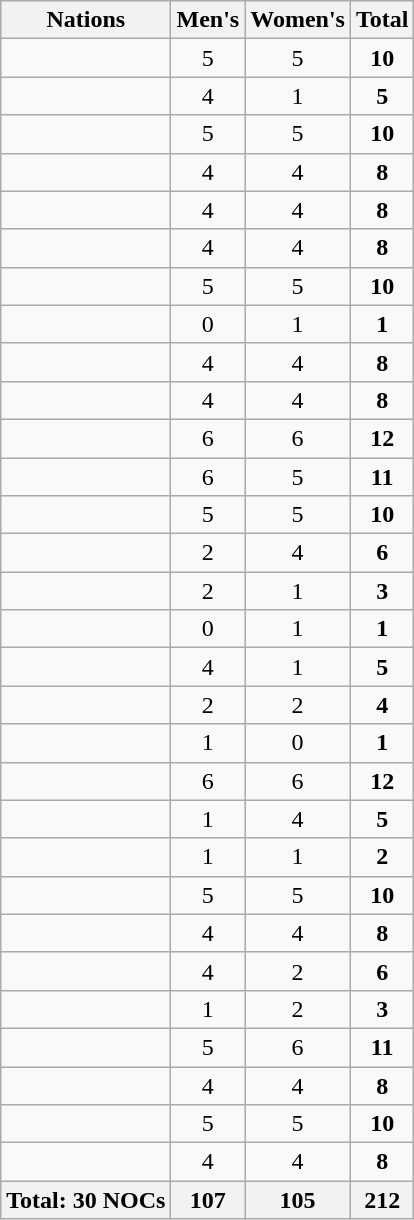<table class="wikitable sortable" style="text-align:center;">
<tr>
<th>Nations</th>
<th>Men's</th>
<th>Women's</th>
<th>Total</th>
</tr>
<tr>
<td align="left"></td>
<td>5</td>
<td>5</td>
<td><strong>10</strong></td>
</tr>
<tr>
<td align="left"></td>
<td>4</td>
<td>1</td>
<td><strong>5</strong></td>
</tr>
<tr>
<td align="left"></td>
<td>5</td>
<td>5</td>
<td><strong>10</strong></td>
</tr>
<tr>
<td align="left"></td>
<td>4</td>
<td>4</td>
<td><strong>8</strong></td>
</tr>
<tr>
<td align="left"></td>
<td>4</td>
<td>4</td>
<td><strong>8</strong></td>
</tr>
<tr>
<td align="left"></td>
<td>4</td>
<td>4</td>
<td><strong>8</strong></td>
</tr>
<tr>
<td align="left"></td>
<td>5</td>
<td>5</td>
<td><strong>10</strong></td>
</tr>
<tr>
<td align="left"></td>
<td>0</td>
<td>1</td>
<td><strong>1</strong></td>
</tr>
<tr>
<td align="left"></td>
<td>4</td>
<td>4</td>
<td><strong>8</strong></td>
</tr>
<tr>
<td align="left"></td>
<td>4</td>
<td>4</td>
<td><strong>8</strong></td>
</tr>
<tr>
<td align="left"></td>
<td>6</td>
<td>6</td>
<td><strong>12</strong></td>
</tr>
<tr>
<td align="left"></td>
<td>6</td>
<td>5</td>
<td><strong>11</strong></td>
</tr>
<tr>
<td align="left"></td>
<td>5</td>
<td>5</td>
<td><strong>10</strong></td>
</tr>
<tr>
<td align="left"></td>
<td>2</td>
<td>4</td>
<td><strong>6</strong></td>
</tr>
<tr>
<td align="left"></td>
<td>2</td>
<td>1</td>
<td><strong>3</strong></td>
</tr>
<tr>
<td align="left"></td>
<td>0</td>
<td>1</td>
<td><strong>1</strong></td>
</tr>
<tr>
<td align="left"></td>
<td>4</td>
<td>1</td>
<td><strong>5</strong></td>
</tr>
<tr>
<td align="left"></td>
<td>2</td>
<td>2</td>
<td><strong>4</strong></td>
</tr>
<tr>
<td align="left"></td>
<td>1</td>
<td>0</td>
<td><strong>1</strong></td>
</tr>
<tr>
<td align="left"></td>
<td>6</td>
<td>6</td>
<td><strong>12</strong></td>
</tr>
<tr>
<td align="left"></td>
<td>1</td>
<td>4</td>
<td><strong>5</strong></td>
</tr>
<tr>
<td align="left"></td>
<td>1</td>
<td>1</td>
<td><strong>2</strong></td>
</tr>
<tr>
<td align="left"></td>
<td>5</td>
<td>5</td>
<td><strong>10</strong></td>
</tr>
<tr>
<td align="left"></td>
<td>4</td>
<td>4</td>
<td><strong>8</strong></td>
</tr>
<tr>
<td align="left"></td>
<td>4</td>
<td>2</td>
<td><strong>6</strong></td>
</tr>
<tr>
<td align="left"></td>
<td>1</td>
<td>2</td>
<td><strong>3</strong></td>
</tr>
<tr>
<td align="left"></td>
<td>5</td>
<td>6</td>
<td><strong>11</strong></td>
</tr>
<tr>
<td align="left"></td>
<td>4</td>
<td>4</td>
<td><strong>8</strong></td>
</tr>
<tr>
<td align="left"></td>
<td>5</td>
<td>5</td>
<td><strong>10</strong></td>
</tr>
<tr>
<td align="left"></td>
<td>4</td>
<td>4</td>
<td><strong>8</strong></td>
</tr>
<tr>
<th>Total: 30 NOCs</th>
<th>107</th>
<th>105</th>
<th>212</th>
</tr>
</table>
